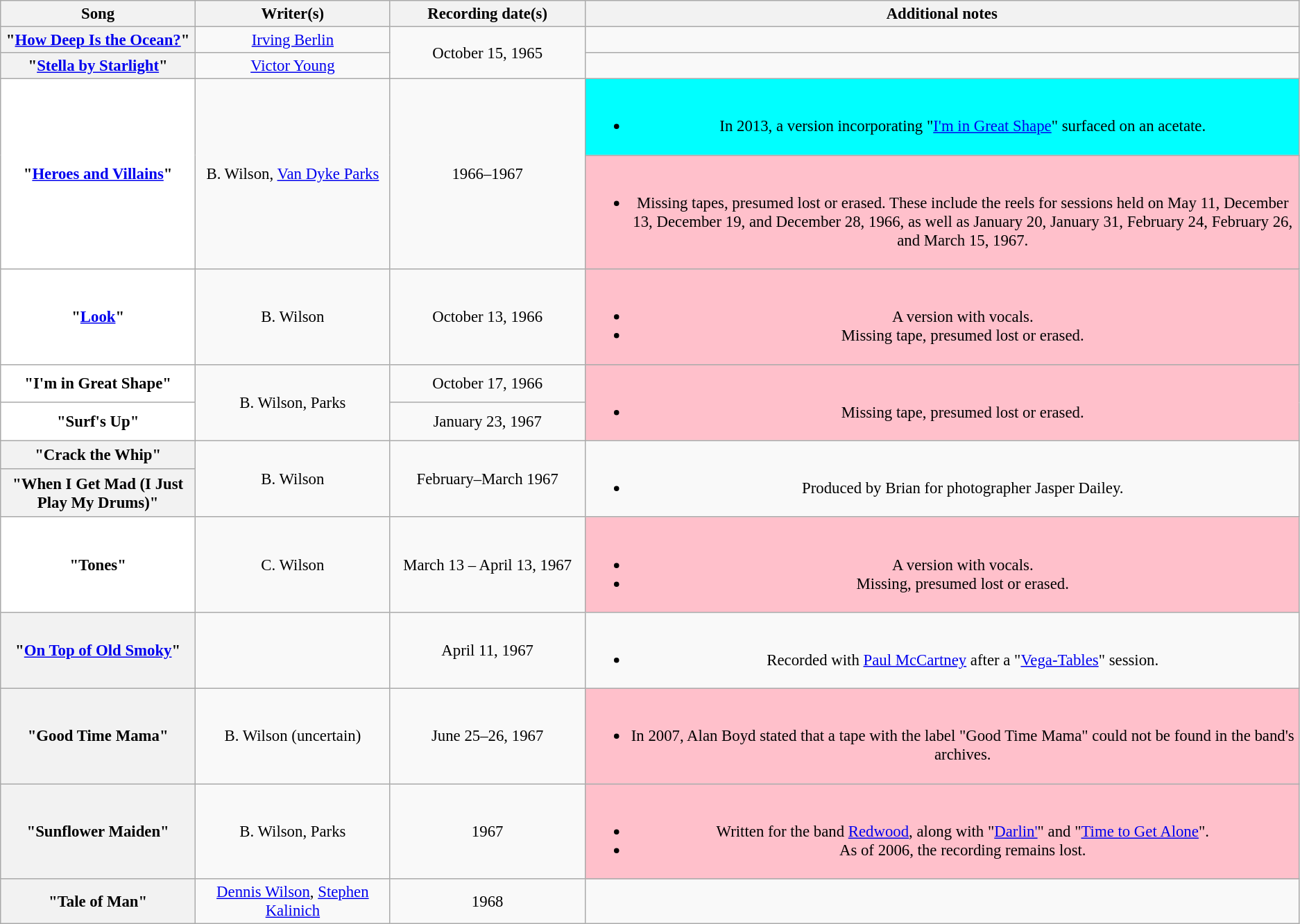<table class="wikitable sortable plainrowheaders" style="font-size:95%; width=1250; text-align:center;">
<tr>
<th scope="col" style="width: 15%;">Song</th>
<th scope="col" style="width: 15%;">Writer(s)</th>
<th scope="col" style="width: 15%;">Recording date(s)</th>
<th class="unsortable" scope="col">Additional notes</th>
</tr>
<tr>
<th scope="row">"<a href='#'>How Deep Is the Ocean?</a>"</th>
<td><a href='#'>Irving Berlin</a></td>
<td data-sort-value="1965-10-05"; rowspan="2">October 15, 1965</td>
<td></td>
</tr>
<tr>
<th scope="row">"<a href='#'>Stella by Starlight</a>"</th>
<td><a href='#'>Victor Young</a></td>
<td></td>
</tr>
<tr>
<th scope="row"; style="background-color: white;"; rowspan="2">"<a href='#'>Heroes and Villains</a>"</th>
<td rowspan="2">B. Wilson, <a href='#'>Van Dyke Parks</a></td>
<td data-sort-value="1966"; rowspan="2"> 1966–1967</td>
<td style="background-color: cyan;"><br><ul><li>In 2013, a version incorporating "<a href='#'>I'm in Great Shape</a>" surfaced on an acetate.</li></ul></td>
</tr>
<tr>
<td style="background-color: pink;"><br><ul><li>Missing tapes, presumed lost or erased. These include the reels for sessions held on May 11, December 13, December 19, and December 28, 1966, as well as January 20, January 31, February 24, February 26, and March 15, 1967.</li></ul></td>
</tr>
<tr>
<th scope="row"; style="background-color: white;">"<a href='#'>Look</a>"</th>
<td>B. Wilson</td>
<td data-sort-value="1966-10-13">October 13, 1966</td>
<td style="background-color: pink;"><br><ul><li>A version with vocals.</li><li>Missing tape, presumed lost or erased.</li></ul></td>
</tr>
<tr>
<th scope="row"; style="background-color: white;">"I'm in Great Shape"</th>
<td rowspan="2">B. Wilson, Parks</td>
<td data-sort-value="1966-10-17">October 17, 1966</td>
<td style="background-color: pink;"; rowspan="2"><br><ul><li>Missing tape, presumed lost or erased.</li></ul></td>
</tr>
<tr>
<th scope="row"; style="background-color: white;">"Surf's Up"</th>
<td data-sort-value="1967-01-23">January 23, 1967</td>
</tr>
<tr>
<th scope="row">"Crack the Whip"</th>
<td rowspan="2">B. Wilson</td>
<td data-sort-value="1967-02"; rowspan="2"> February–March 1967</td>
<td rowspan="2"><br><ul><li>Produced by Brian for photographer Jasper Dailey.</li></ul></td>
</tr>
<tr>
<th scope="row">"When I Get Mad (I Just Play My Drums)"</th>
</tr>
<tr>
<th scope="row"; style="background-color: white;">"Tones"</th>
<td>C. Wilson</td>
<td data-sort-value="1967-03-13">March 13 – April 13, 1967</td>
<td style="background-color: pink;";><br><ul><li>A version with vocals.</li><li>Missing, presumed lost or erased.</li></ul></td>
</tr>
<tr>
<th scope="row">"<a href='#'>On Top of Old Smoky</a>"</th>
<td></td>
<td data-sort-value="1967-04-11">April 11, 1967</td>
<td><br><ul><li>Recorded with <a href='#'>Paul McCartney</a> after a "<a href='#'>Vega-Tables</a>" session.</li></ul></td>
</tr>
<tr>
<th scope="row">"Good Time Mama"</th>
<td>B. Wilson (uncertain)</td>
<td data-sort-value="1967-06-25">June 25–26, 1967</td>
<td style="background-color: pink;"><br><ul><li>In 2007, Alan Boyd stated that a tape with the label "Good Time Mama" could not be found in the band's archives.</li></ul></td>
</tr>
<tr>
<th scope="row">"Sunflower Maiden"</th>
<td>B. Wilson, Parks</td>
<td data-sort-value="1967">1967</td>
<td style="background-color: pink;"><br><ul><li>Written for the band <a href='#'>Redwood</a>, along with "<a href='#'>Darlin'</a>" and "<a href='#'>Time to Get Alone</a>".</li><li>As of 2006, the recording remains lost.</li></ul></td>
</tr>
<tr>
<th scope="row">"Tale of Man"</th>
<td><a href='#'>Dennis Wilson</a>, <a href='#'>Stephen Kalinich</a></td>
<td data-sort-value="1968">1968</td>
<td></td>
</tr>
</table>
